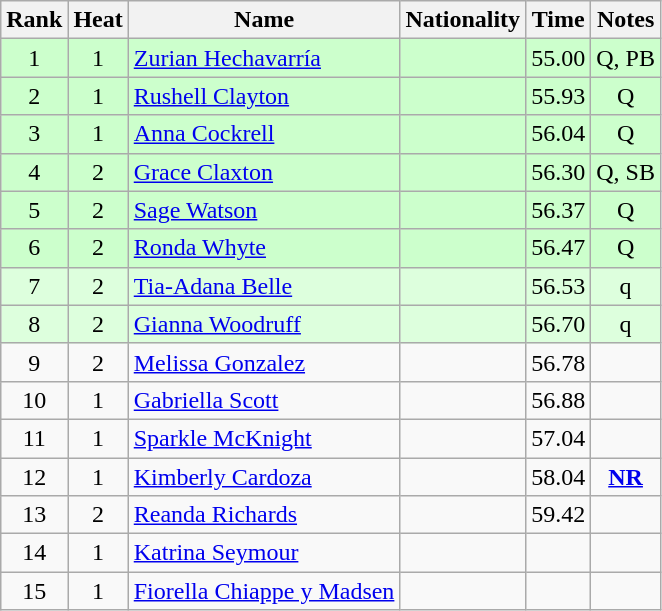<table class="wikitable sortable" style="text-align:center">
<tr>
<th>Rank</th>
<th>Heat</th>
<th>Name</th>
<th>Nationality</th>
<th>Time</th>
<th>Notes</th>
</tr>
<tr bgcolor=ccffcc>
<td>1</td>
<td>1</td>
<td align=left><a href='#'>Zurian Hechavarría</a></td>
<td align=left></td>
<td>55.00</td>
<td>Q, PB</td>
</tr>
<tr bgcolor=ccffcc>
<td>2</td>
<td>1</td>
<td align=left><a href='#'>Rushell Clayton</a></td>
<td align=left></td>
<td>55.93</td>
<td>Q</td>
</tr>
<tr bgcolor=ccffcc>
<td>3</td>
<td>1</td>
<td align=left><a href='#'>Anna Cockrell</a></td>
<td align=left></td>
<td>56.04</td>
<td>Q</td>
</tr>
<tr bgcolor=ccffcc>
<td>4</td>
<td>2</td>
<td align=left><a href='#'>Grace Claxton</a></td>
<td align=left></td>
<td>56.30</td>
<td>Q, SB</td>
</tr>
<tr bgcolor=ccffcc>
<td>5</td>
<td>2</td>
<td align=left><a href='#'>Sage Watson</a></td>
<td align=left></td>
<td>56.37</td>
<td>Q</td>
</tr>
<tr bgcolor=ccffcc>
<td>6</td>
<td>2</td>
<td align=left><a href='#'>Ronda Whyte</a></td>
<td align=left></td>
<td>56.47</td>
<td>Q</td>
</tr>
<tr bgcolor=ddffdd>
<td>7</td>
<td>2</td>
<td align=left><a href='#'>Tia-Adana Belle</a></td>
<td align=left></td>
<td>56.53</td>
<td>q</td>
</tr>
<tr bgcolor=ddffdd>
<td>8</td>
<td>2</td>
<td align=left><a href='#'>Gianna Woodruff</a></td>
<td align=left></td>
<td>56.70</td>
<td>q</td>
</tr>
<tr>
<td>9</td>
<td>2</td>
<td align=left><a href='#'>Melissa Gonzalez</a></td>
<td align=left></td>
<td>56.78</td>
<td></td>
</tr>
<tr>
<td>10</td>
<td>1</td>
<td align=left><a href='#'>Gabriella Scott</a></td>
<td align=left></td>
<td>56.88</td>
<td></td>
</tr>
<tr>
<td>11</td>
<td>1</td>
<td align=left><a href='#'>Sparkle McKnight</a></td>
<td align=left></td>
<td>57.04</td>
<td></td>
</tr>
<tr>
<td>12</td>
<td>1</td>
<td align=left><a href='#'>Kimberly Cardoza</a></td>
<td align=left></td>
<td>58.04</td>
<td><strong><a href='#'>NR</a></strong></td>
</tr>
<tr>
<td>13</td>
<td>2</td>
<td align=left><a href='#'>Reanda Richards</a></td>
<td align=left></td>
<td>59.42</td>
<td></td>
</tr>
<tr>
<td>14</td>
<td>1</td>
<td align=left><a href='#'>Katrina Seymour</a></td>
<td align=left></td>
<td></td>
<td></td>
</tr>
<tr>
<td>15</td>
<td>1</td>
<td align=left><a href='#'>Fiorella Chiappe y Madsen</a></td>
<td align=left></td>
<td></td>
<td></td>
</tr>
</table>
